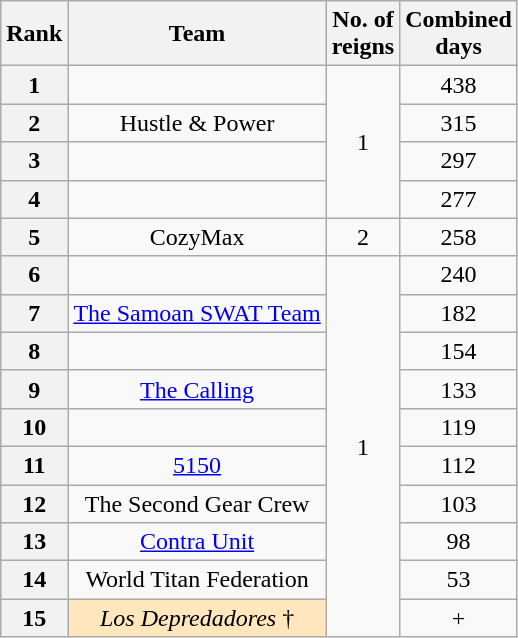<table class="wikitable sortable" style="text-align: center">
<tr>
<th>Rank</th>
<th>Team</th>
<th>No. of<br>reigns</th>
<th>Combined<br>days</th>
</tr>
<tr>
<th>1</th>
<td><br></td>
<td rowspan="4">1</td>
<td>438</td>
</tr>
<tr>
<th>2</th>
<td>Hustle & Power <br></td>
<td>315</td>
</tr>
<tr>
<th>3</th>
<td><br></td>
<td>297</td>
</tr>
<tr>
<th>4</th>
<td><br></td>
<td>277</td>
</tr>
<tr>
<th>5</th>
<td>CozyMax<br></td>
<td>2</td>
<td>258</td>
</tr>
<tr>
<th>6</th>
<td><br></td>
<td rowspan="10">1</td>
<td>240</td>
</tr>
<tr>
<th>7</th>
<td><a href='#'>The Samoan SWAT Team </a><br></td>
<td>182</td>
</tr>
<tr>
<th>8</th>
<td><br></td>
<td>154</td>
</tr>
<tr>
<th>9</th>
<td><a href='#'>The Calling</a><br></td>
<td>133</td>
</tr>
<tr>
<th>10</th>
<td><br></td>
<td>119</td>
</tr>
<tr>
<th>11</th>
<td><a href='#'>5150</a><br></td>
<td>112</td>
</tr>
<tr>
<th>12</th>
<td>The Second Gear Crew<br></td>
<td>103</td>
</tr>
<tr>
<th>13</th>
<td><a href='#'>Contra Unit</a><br></td>
<td>98</td>
</tr>
<tr>
<th>14</th>
<td>World Titan Federation <br></td>
<td>53</td>
</tr>
<tr>
<th>15</th>
<td style="background-color:#ffe6bd"><em>Los Depredadores</em> †<br></td>
<td>+</td>
</tr>
</table>
